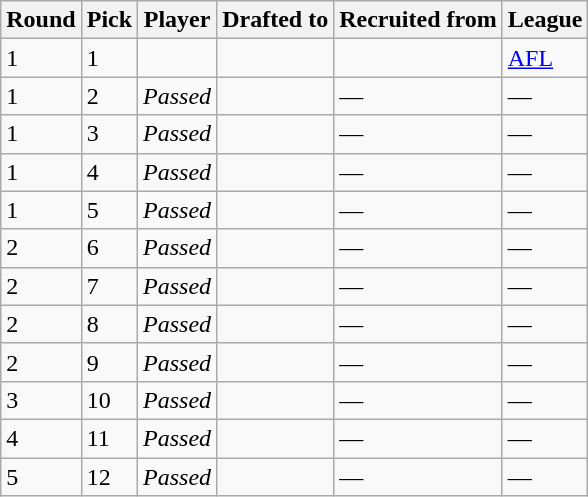<table class="wikitable sortable">
<tr>
<th>Round</th>
<th>Pick</th>
<th>Player</th>
<th>Drafted to</th>
<th>Recruited from</th>
<th>League</th>
</tr>
<tr>
<td>1</td>
<td>1</td>
<td></td>
<td></td>
<td></td>
<td><a href='#'>AFL</a></td>
</tr>
<tr>
<td>1</td>
<td>2</td>
<td><em>Passed</em></td>
<td></td>
<td>—</td>
<td>—</td>
</tr>
<tr>
<td>1</td>
<td>3</td>
<td><em>Passed</em></td>
<td></td>
<td>—</td>
<td>—</td>
</tr>
<tr>
<td>1</td>
<td>4</td>
<td><em>Passed</em></td>
<td></td>
<td>—</td>
<td>—</td>
</tr>
<tr>
<td>1</td>
<td>5</td>
<td><em>Passed</em></td>
<td></td>
<td>—</td>
<td>—</td>
</tr>
<tr>
<td>2</td>
<td>6</td>
<td><em>Passed</em></td>
<td></td>
<td>—</td>
<td>—</td>
</tr>
<tr>
<td>2</td>
<td>7</td>
<td><em>Passed</em></td>
<td></td>
<td>—</td>
<td>—</td>
</tr>
<tr>
<td>2</td>
<td>8</td>
<td><em>Passed</em></td>
<td></td>
<td>—</td>
<td>—</td>
</tr>
<tr>
<td>2</td>
<td>9</td>
<td><em>Passed</em></td>
<td></td>
<td>—</td>
<td>—</td>
</tr>
<tr>
<td>3</td>
<td>10</td>
<td><em>Passed</em></td>
<td></td>
<td>—</td>
<td>—</td>
</tr>
<tr>
<td>4</td>
<td>11</td>
<td><em>Passed</em></td>
<td></td>
<td>—</td>
<td>—</td>
</tr>
<tr>
<td>5</td>
<td>12</td>
<td><em>Passed</em></td>
<td></td>
<td>—</td>
<td>—</td>
</tr>
</table>
